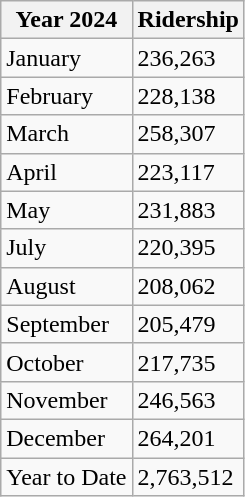<table class="wikitable">
<tr>
<th>Year 2024</th>
<th>Ridership</th>
</tr>
<tr>
<td>January</td>
<td>236,263</td>
</tr>
<tr>
<td>February</td>
<td>228,138</td>
</tr>
<tr>
<td>March</td>
<td>258,307</td>
</tr>
<tr>
<td>April</td>
<td>223,117</td>
</tr>
<tr>
<td>May</td>
<td>231,883</td>
</tr>
<tr>
<td>July</td>
<td>220,395</td>
</tr>
<tr>
<td>August</td>
<td>208,062</td>
</tr>
<tr>
<td>September</td>
<td>205,479</td>
</tr>
<tr>
<td>October</td>
<td>217,735</td>
</tr>
<tr>
<td>November</td>
<td>246,563</td>
</tr>
<tr>
<td>December</td>
<td>264,201</td>
</tr>
<tr>
<td>Year to Date</td>
<td>2,763,512</td>
</tr>
</table>
